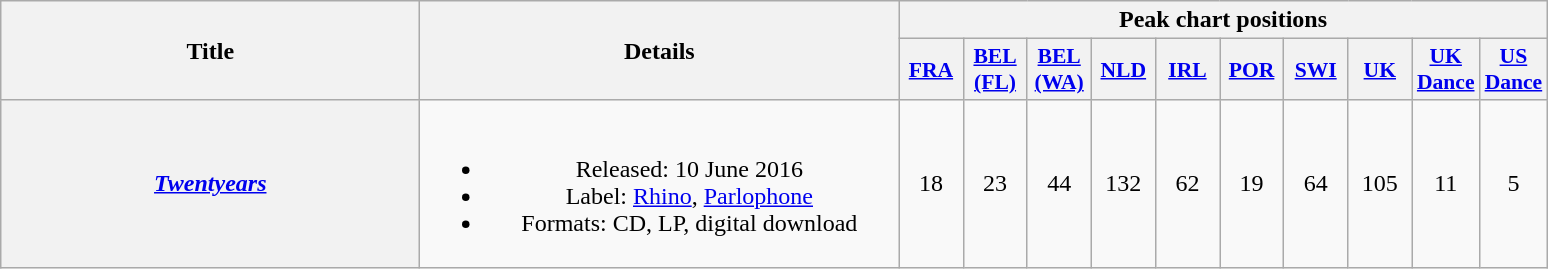<table class="wikitable plainrowheaders" style="text-align:center;" border="1">
<tr>
<th scope="col" rowspan="2" style="width:17em;">Title</th>
<th scope="col" rowspan="2" style="width:19.5em;">Details</th>
<th scope="col" colspan="10">Peak chart positions</th>
</tr>
<tr>
<th scope="col" style="width:2.5em;font-size:90%;"><a href='#'>FRA</a><br></th>
<th scope="col" style="width:2.5em;font-size:90%;"><a href='#'>BEL<br>(FL)</a><br></th>
<th scope="col" style="width:2.5em;font-size:90%;"><a href='#'>BEL<br>(WA)</a><br></th>
<th scope="col" style="width:2.5em;font-size:90%;"><a href='#'>NLD</a><br></th>
<th scope="col" style="width:2.5em;font-size:90%;"><a href='#'>IRL</a><br></th>
<th scope="col" style="width:2.5em;font-size:90%;"><a href='#'>POR</a><br></th>
<th scope="col" style="width:2.5em;font-size:90%;"><a href='#'>SWI</a><br></th>
<th scope="col" style="width:2.5em;font-size:90%;"><a href='#'>UK</a><br></th>
<th scope="col" style="width:2.5em;font-size:90%;"><a href='#'>UK<br>Dance</a><br></th>
<th scope="col" style="width:2.5em;font-size:90%;"><a href='#'>US<br>Dance</a><br></th>
</tr>
<tr>
<th scope="row"><em><a href='#'>Twentyears</a></em></th>
<td><br><ul><li>Released: 10 June 2016</li><li>Label: <a href='#'>Rhino</a>, <a href='#'>Parlophone</a></li><li>Formats: CD, LP, digital download</li></ul></td>
<td>18</td>
<td>23</td>
<td>44</td>
<td>132</td>
<td>62</td>
<td>19</td>
<td>64</td>
<td>105</td>
<td>11</td>
<td>5</td>
</tr>
</table>
